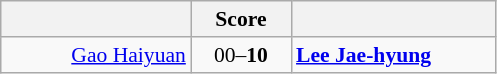<table class="wikitable" style="text-align: center; font-size:90% ">
<tr>
<th align="right" width="120"></th>
<th width="60">Score</th>
<th align="left" width="130"></th>
</tr>
<tr>
<td align=right><a href='#'>Gao Haiyuan</a> </td>
<td align=center>00–<strong>10</strong></td>
<td align=left><strong> <a href='#'>Lee Jae-hyung</a></strong></td>
</tr>
</table>
